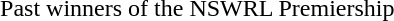<table style="float:right;" id="toc">
<tr>
<td id="toc" style="padding:0;"><br></td>
</tr>
<tr>
<td>Past winners of the NSWRL Premiership</td>
</tr>
</table>
